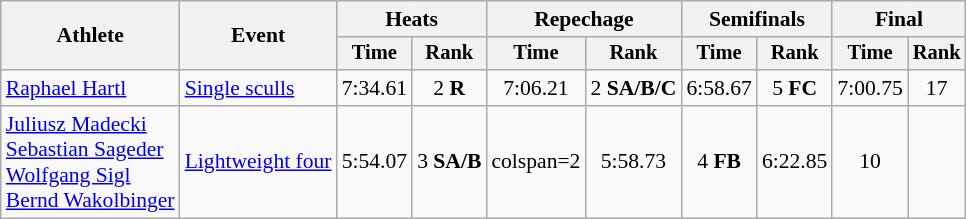<table class="wikitable" style="font-size:90%;">
<tr>
<th rowspan="2">Athlete</th>
<th rowspan="2">Event</th>
<th colspan="2">Heats</th>
<th colspan="2">Repechage</th>
<th colspan="2">Semifinals</th>
<th colspan="2">Final</th>
</tr>
<tr style="font-size:95%">
<th>Time</th>
<th>Rank</th>
<th>Time</th>
<th>Rank</th>
<th>Time</th>
<th>Rank</th>
<th>Time</th>
<th>Rank</th>
</tr>
<tr align=center>
<td align=left><a href='#'>Raphael Hartl</a></td>
<td align=left><a href='#'>Single sculls</a></td>
<td>7:34.61</td>
<td>2 <strong>R</strong></td>
<td>7:06.21</td>
<td>2 <strong>SA/B/C</strong></td>
<td>6:58.67</td>
<td>5 <strong>FC</strong></td>
<td>7:00.75</td>
<td>17</td>
</tr>
<tr align=center>
<td align=left><a href='#'>Juliusz Madecki</a><br><a href='#'>Sebastian Sageder</a><br><a href='#'>Wolfgang Sigl</a><br><a href='#'>Bernd Wakolbinger</a></td>
<td align=left><a href='#'>Lightweight four</a></td>
<td>5:54.07</td>
<td>3 <strong>SA/B</strong></td>
<td>colspan=2 </td>
<td>5:58.73</td>
<td>4 <strong>FB</strong></td>
<td>6:22.85</td>
<td>10</td>
</tr>
</table>
